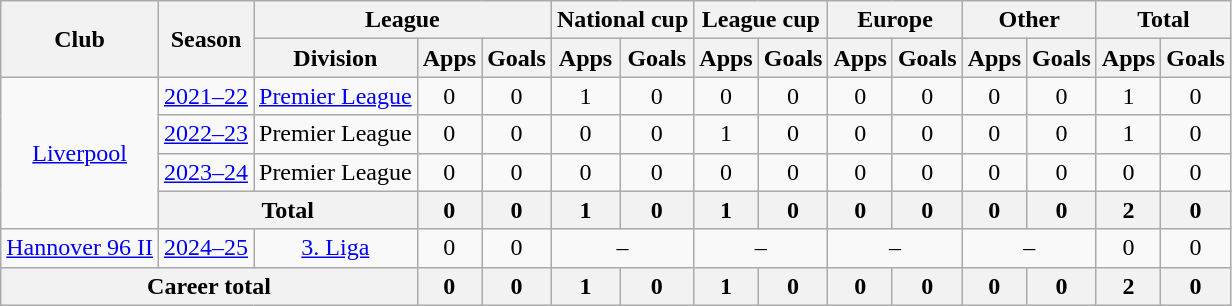<table class="wikitable" style="text-align:center">
<tr>
<th rowspan="2">Club</th>
<th rowspan="2">Season</th>
<th colspan="3">League</th>
<th colspan="2">National cup</th>
<th colspan="2">League cup</th>
<th colspan="2">Europe</th>
<th colspan="2">Other</th>
<th colspan="2">Total</th>
</tr>
<tr>
<th>Division</th>
<th>Apps</th>
<th>Goals</th>
<th>Apps</th>
<th>Goals</th>
<th>Apps</th>
<th>Goals</th>
<th>Apps</th>
<th>Goals</th>
<th>Apps</th>
<th>Goals</th>
<th>Apps</th>
<th>Goals</th>
</tr>
<tr>
<td rowspan="4"><a href='#'>Liverpool</a></td>
<td><a href='#'>2021–22</a></td>
<td><a href='#'>Premier League</a></td>
<td>0</td>
<td>0</td>
<td>1</td>
<td>0</td>
<td>0</td>
<td>0</td>
<td>0</td>
<td>0</td>
<td>0</td>
<td>0</td>
<td>1</td>
<td>0</td>
</tr>
<tr>
<td><a href='#'>2022–23</a></td>
<td>Premier League</td>
<td>0</td>
<td>0</td>
<td>0</td>
<td>0</td>
<td>1</td>
<td>0</td>
<td>0</td>
<td>0</td>
<td>0</td>
<td>0</td>
<td>1</td>
<td>0</td>
</tr>
<tr>
<td><a href='#'>2023–24</a></td>
<td>Premier League</td>
<td>0</td>
<td>0</td>
<td>0</td>
<td>0</td>
<td>0</td>
<td>0</td>
<td>0</td>
<td>0</td>
<td>0</td>
<td>0</td>
<td>0</td>
<td>0</td>
</tr>
<tr>
<th colspan="2">Total</th>
<th>0</th>
<th>0</th>
<th>1</th>
<th>0</th>
<th>1</th>
<th>0</th>
<th>0</th>
<th>0</th>
<th>0</th>
<th>0</th>
<th>2</th>
<th>0</th>
</tr>
<tr>
<td><a href='#'>Hannover 96 II</a></td>
<td><a href='#'>2024–25</a></td>
<td><a href='#'>3. Liga</a></td>
<td>0</td>
<td>0</td>
<td colspan="2">–</td>
<td colspan="2">–</td>
<td colspan="2">–</td>
<td colspan="2">–</td>
<td>0</td>
<td>0</td>
</tr>
<tr>
<th colspan="3">Career total</th>
<th>0</th>
<th>0</th>
<th>1</th>
<th>0</th>
<th>1</th>
<th>0</th>
<th>0</th>
<th>0</th>
<th>0</th>
<th>0</th>
<th>2</th>
<th>0</th>
</tr>
</table>
